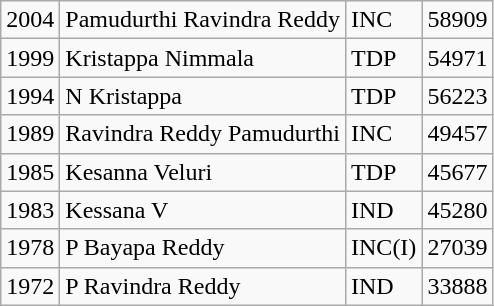<table class="wikitable">
<tr>
<td>2004</td>
<td>Pamudurthi Ravindra Reddy</td>
<td>INC</td>
<td>58909</td>
</tr>
<tr>
<td>1999</td>
<td>Kristappa Nimmala</td>
<td>TDP</td>
<td>54971</td>
</tr>
<tr>
<td>1994</td>
<td>N Kristappa</td>
<td>TDP</td>
<td>56223</td>
</tr>
<tr>
<td>1989</td>
<td>Ravindra Reddy Pamudurthi</td>
<td>INC</td>
<td>49457</td>
</tr>
<tr>
<td>1985</td>
<td>Kesanna Veluri</td>
<td>TDP</td>
<td>45677</td>
</tr>
<tr>
<td>1983</td>
<td>Kessana V</td>
<td>IND</td>
<td>45280</td>
</tr>
<tr>
<td>1978</td>
<td>P Bayapa Reddy</td>
<td>INC(I)</td>
<td>27039</td>
</tr>
<tr>
<td>1972</td>
<td>P Ravindra Reddy</td>
<td>IND</td>
<td>33888</td>
</tr>
</table>
